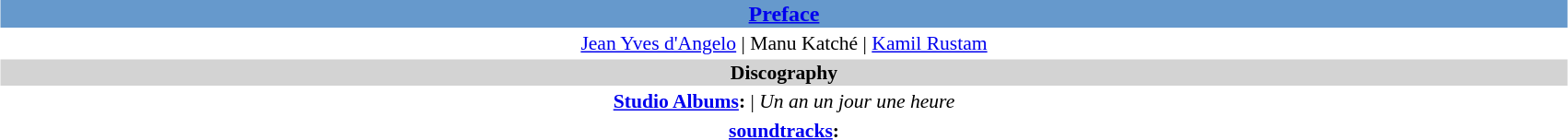<table style="margin:0 auto; clear:both; text-align:center; width:90%; margin:auto;" class="toccolours">
<tr>
<td style="background:#69c;"><strong><a href='#'><span>Preface</span></a></strong></td>
</tr>
<tr>
<td style="font-size:90%;"><a href='#'>Jean Yves d'Angelo</a> | Manu Katché | <a href='#'>Kamil Rustam</a></td>
</tr>
<tr>
<th style="font-size:90%; background:lightgrey;">Discography</th>
</tr>
<tr>
<td style="font-size:90%;"><strong><a href='#'>Studio Albums</a>:</strong> <em></em> | <em>Un an un jour une heure</em></td>
</tr>
<tr>
<td style="font-size:90%;"><strong><a href='#'>soundtracks</a>:</strong> <em></em></td>
</tr>
</table>
